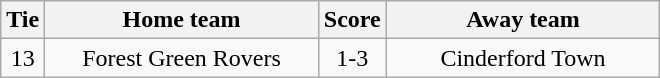<table class="wikitable" style="text-align:center;">
<tr>
<th width=20>Tie</th>
<th width=175>Home team</th>
<th width=20>Score</th>
<th width=175>Away team</th>
</tr>
<tr>
<td>13</td>
<td>Forest Green Rovers</td>
<td>1-3</td>
<td>Cinderford Town</td>
</tr>
</table>
